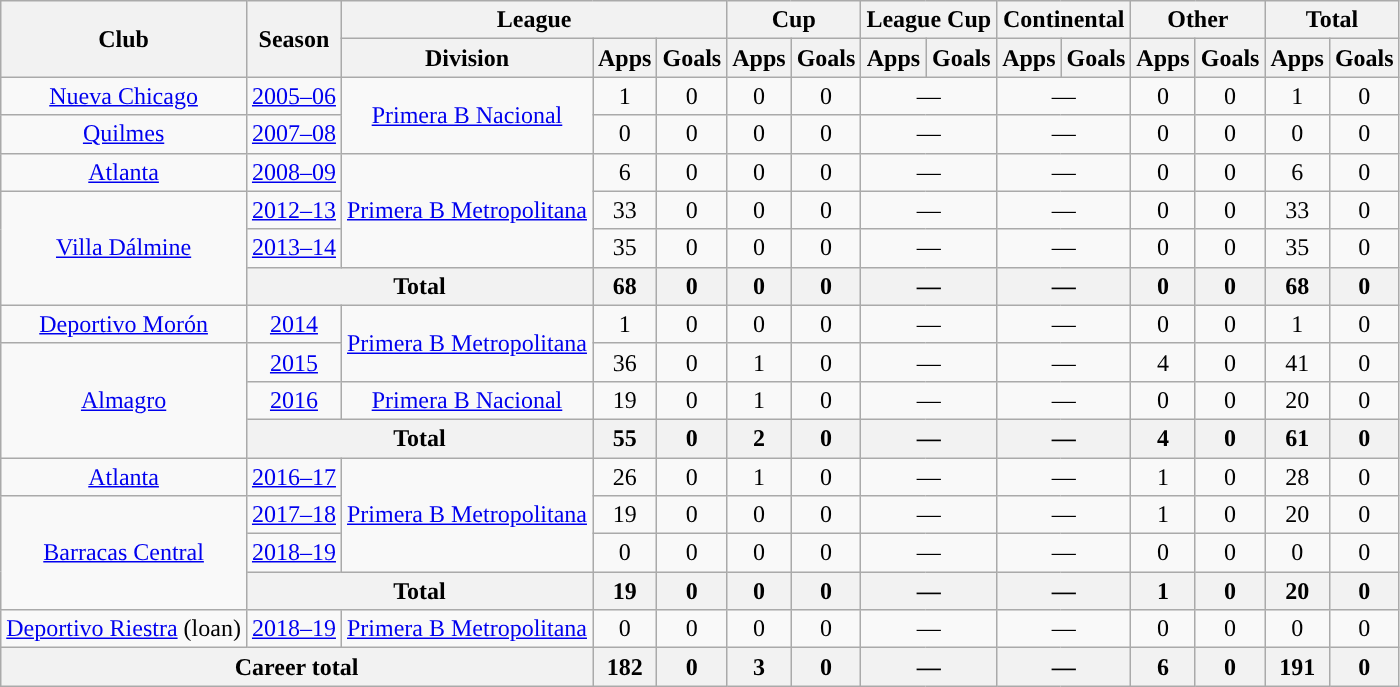<table class="wikitable" style="text-align:center">
<tr>
<th rowspan="2">Club</th>
<th rowspan="2">Season</th>
<th colspan="3">League</th>
<th colspan="2">Cup</th>
<th colspan="2">League Cup</th>
<th colspan="2">Continental</th>
<th colspan="2">Other</th>
<th colspan="2">Total</th>
</tr>
<tr>
<th>Division</th>
<th>Apps</th>
<th>Goals</th>
<th>Apps</th>
<th>Goals</th>
<th>Apps</th>
<th>Goals</th>
<th>Apps</th>
<th>Goals</th>
<th>Apps</th>
<th>Goals</th>
<th>Apps</th>
<th>Goals</th>
</tr>
<tr>
<td rowspan="1"><a href='#'>Nueva Chicago</a></td>
<td><a href='#'>2005–06</a></td>
<td rowspan="2"><a href='#'>Primera B Nacional</a></td>
<td>1</td>
<td>0</td>
<td>0</td>
<td>0</td>
<td colspan="2">—</td>
<td colspan="2">—</td>
<td>0</td>
<td>0</td>
<td>1</td>
<td>0</td>
</tr>
<tr>
<td rowspan="1"><a href='#'>Quilmes</a></td>
<td><a href='#'>2007–08</a></td>
<td>0</td>
<td>0</td>
<td>0</td>
<td>0</td>
<td colspan="2">—</td>
<td colspan="2">—</td>
<td>0</td>
<td>0</td>
<td>0</td>
<td>0</td>
</tr>
<tr>
<td rowspan="1"><a href='#'>Atlanta</a></td>
<td><a href='#'>2008–09</a></td>
<td rowspan="3"><a href='#'>Primera B Metropolitana</a></td>
<td>6</td>
<td>0</td>
<td>0</td>
<td>0</td>
<td colspan="2">—</td>
<td colspan="2">—</td>
<td>0</td>
<td>0</td>
<td>6</td>
<td>0</td>
</tr>
<tr>
<td rowspan="3"><a href='#'>Villa Dálmine</a></td>
<td><a href='#'>2012–13</a></td>
<td>33</td>
<td>0</td>
<td>0</td>
<td>0</td>
<td colspan="2">—</td>
<td colspan="2">—</td>
<td>0</td>
<td>0</td>
<td>33</td>
<td>0</td>
</tr>
<tr>
<td><a href='#'>2013–14</a></td>
<td>35</td>
<td>0</td>
<td>0</td>
<td>0</td>
<td colspan="2">—</td>
<td colspan="2">—</td>
<td>0</td>
<td>0</td>
<td>35</td>
<td>0</td>
</tr>
<tr>
<th colspan="2">Total</th>
<th>68</th>
<th>0</th>
<th>0</th>
<th>0</th>
<th colspan="2">—</th>
<th colspan="2">—</th>
<th>0</th>
<th>0</th>
<th>68</th>
<th>0</th>
</tr>
<tr>
<td rowspan="1"><a href='#'>Deportivo Morón</a></td>
<td><a href='#'>2014</a></td>
<td rowspan="2"><a href='#'>Primera B Metropolitana</a></td>
<td>1</td>
<td>0</td>
<td>0</td>
<td>0</td>
<td colspan="2">—</td>
<td colspan="2">—</td>
<td>0</td>
<td>0</td>
<td>1</td>
<td>0</td>
</tr>
<tr>
<td rowspan="3"><a href='#'>Almagro</a></td>
<td><a href='#'>2015</a></td>
<td>36</td>
<td>0</td>
<td>1</td>
<td>0</td>
<td colspan="2">—</td>
<td colspan="2">—</td>
<td>4</td>
<td>0</td>
<td>41</td>
<td>0</td>
</tr>
<tr>
<td><a href='#'>2016</a></td>
<td rowspan="1"><a href='#'>Primera B Nacional</a></td>
<td>19</td>
<td>0</td>
<td>1</td>
<td>0</td>
<td colspan="2">—</td>
<td colspan="2">—</td>
<td>0</td>
<td>0</td>
<td>20</td>
<td>0</td>
</tr>
<tr>
<th colspan="2">Total</th>
<th>55</th>
<th>0</th>
<th>2</th>
<th>0</th>
<th colspan="2">—</th>
<th colspan="2">—</th>
<th>4</th>
<th>0</th>
<th>61</th>
<th>0</th>
</tr>
<tr>
<td rowspan="1"><a href='#'>Atlanta</a></td>
<td><a href='#'>2016–17</a></td>
<td rowspan="3"><a href='#'>Primera B Metropolitana</a></td>
<td>26</td>
<td>0</td>
<td>1</td>
<td>0</td>
<td colspan="2">—</td>
<td colspan="2">—</td>
<td>1</td>
<td>0</td>
<td>28</td>
<td>0</td>
</tr>
<tr>
<td rowspan="3"><a href='#'>Barracas Central</a></td>
<td><a href='#'>2017–18</a></td>
<td>19</td>
<td>0</td>
<td>0</td>
<td>0</td>
<td colspan="2">—</td>
<td colspan="2">—</td>
<td>1</td>
<td>0</td>
<td>20</td>
<td>0</td>
</tr>
<tr>
<td><a href='#'>2018–19</a></td>
<td>0</td>
<td>0</td>
<td>0</td>
<td>0</td>
<td colspan="2">—</td>
<td colspan="2">—</td>
<td>0</td>
<td>0</td>
<td>0</td>
<td>0</td>
</tr>
<tr>
<th colspan="2">Total</th>
<th>19</th>
<th>0</th>
<th>0</th>
<th>0</th>
<th colspan="2">—</th>
<th colspan="2">—</th>
<th>1</th>
<th>0</th>
<th>20</th>
<th>0</th>
</tr>
<tr>
<td rowspan="1"><a href='#'>Deportivo Riestra</a> (loan)</td>
<td><a href='#'>2018–19</a></td>
<td rowspan="1"><a href='#'>Primera B Metropolitana</a></td>
<td>0</td>
<td>0</td>
<td>0</td>
<td>0</td>
<td colspan="2">—</td>
<td colspan="2">—</td>
<td>0</td>
<td>0</td>
<td>0</td>
<td>0</td>
</tr>
<tr>
<th colspan="3">Career total</th>
<th>182</th>
<th>0</th>
<th>3</th>
<th>0</th>
<th colspan="2">—</th>
<th colspan="2">—</th>
<th>6</th>
<th>0</th>
<th>191</th>
<th>0</th>
</tr>
</table>
